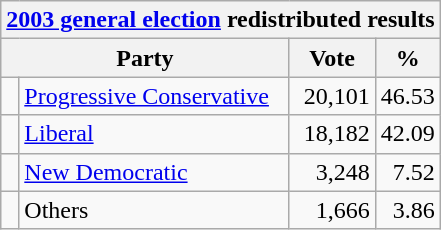<table class="wikitable">
<tr>
<th colspan="4"><a href='#'>2003 general election</a> redistributed results</th>
</tr>
<tr>
<th bgcolor="#DDDDFF" width="130px" colspan="2">Party</th>
<th bgcolor="#DDDDFF" width="50px">Vote</th>
<th bgcolor="#DDDDFF" width="30px">%</th>
</tr>
<tr>
<td> </td>
<td><a href='#'>Progressive Conservative</a></td>
<td align=right>20,101</td>
<td align=right>46.53</td>
</tr>
<tr>
<td> </td>
<td><a href='#'>Liberal</a></td>
<td align=right>18,182</td>
<td align=right>42.09</td>
</tr>
<tr>
<td> </td>
<td><a href='#'>New Democratic</a></td>
<td align=right>3,248</td>
<td align=right>7.52</td>
</tr>
<tr>
<td> </td>
<td>Others</td>
<td align=right>1,666</td>
<td align=right>3.86</td>
</tr>
</table>
